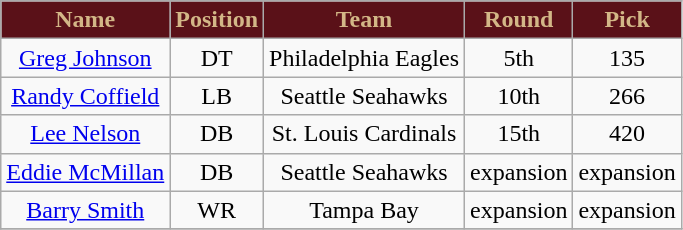<table class="wikitable" style="text-align: center;">
<tr>
<th style="background:#5a1118; color:#d3b787;">Name</th>
<th style="background:#5a1118; color:#d3b787;">Position</th>
<th style="background:#5a1118; color:#d3b787;">Team</th>
<th style="background:#5a1118; color:#d3b787;">Round</th>
<th style="background:#5a1118; color:#d3b787;">Pick</th>
</tr>
<tr>
<td><a href='#'>Greg Johnson</a></td>
<td>DT</td>
<td>Philadelphia Eagles</td>
<td>5th</td>
<td>135</td>
</tr>
<tr>
<td><a href='#'>Randy Coffield</a></td>
<td>LB</td>
<td>Seattle Seahawks</td>
<td>10th</td>
<td>266</td>
</tr>
<tr>
<td><a href='#'>Lee Nelson</a></td>
<td>DB</td>
<td>St. Louis Cardinals</td>
<td>15th</td>
<td>420</td>
</tr>
<tr>
<td><a href='#'>Eddie McMillan</a></td>
<td>DB</td>
<td>Seattle Seahawks</td>
<td>expansion</td>
<td>expansion</td>
</tr>
<tr>
<td><a href='#'>Barry Smith</a></td>
<td>WR</td>
<td>Tampa Bay</td>
<td>expansion</td>
<td>expansion</td>
</tr>
<tr>
</tr>
</table>
